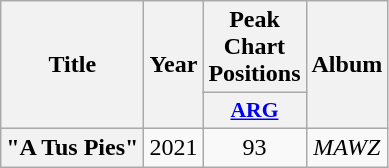<table class="wikitable plainrowheaders" style="text-align:center">
<tr>
<th scope="col" rowspan="2">Title</th>
<th scope="col" rowspan="2">Year</th>
<th scope="col" colspan="1">Peak Chart Positions</th>
<th scope="col" rowspan="2">Album</th>
</tr>
<tr>
<th scope="col" style="width:3em;font-size:90%;"><a href='#'>ARG</a><br></th>
</tr>
<tr>
<th scope="row">"A Tus Pies"<br></th>
<td>2021</td>
<td>93</td>
<td><em>MAWZ</em></td>
</tr>
</table>
